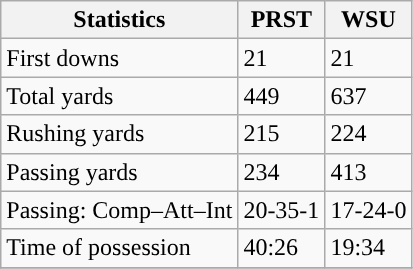<table class="wikitable" style="float: left;">
<tr>
<th>Statistics</th>
<th>PRST</th>
<th>WSU</th>
</tr>
<tr>
<td>First downs</td>
<td>21</td>
<td>21</td>
</tr>
<tr>
<td>Total yards</td>
<td>449</td>
<td>637</td>
</tr>
<tr>
<td>Rushing yards</td>
<td>215</td>
<td>224</td>
</tr>
<tr>
<td>Passing yards</td>
<td>234</td>
<td>413</td>
</tr>
<tr>
<td>Passing: Comp–Att–Int</td>
<td>20-35-1</td>
<td>17-24-0</td>
</tr>
<tr>
<td>Time of possession</td>
<td>40:26</td>
<td>19:34</td>
</tr>
<tr>
</tr>
</table>
